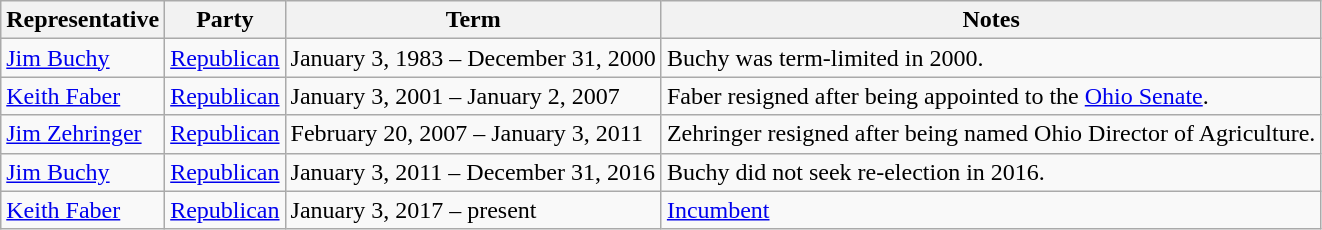<table class=wikitable>
<tr valign=bottom>
<th>Representative</th>
<th>Party</th>
<th>Term</th>
<th>Notes</th>
</tr>
<tr>
<td><a href='#'>Jim Buchy</a></td>
<td><a href='#'>Republican</a></td>
<td>January 3, 1983 – December 31, 2000</td>
<td>Buchy was term-limited in 2000.</td>
</tr>
<tr>
<td><a href='#'>Keith Faber</a></td>
<td><a href='#'>Republican</a></td>
<td>January 3, 2001 – January 2, 2007</td>
<td>Faber resigned after being appointed to the <a href='#'>Ohio Senate</a>.</td>
</tr>
<tr>
<td><a href='#'>Jim Zehringer</a></td>
<td><a href='#'>Republican</a></td>
<td>February 20, 2007 – January 3, 2011</td>
<td>Zehringer resigned after being named Ohio Director of Agriculture.</td>
</tr>
<tr>
<td><a href='#'>Jim Buchy</a></td>
<td><a href='#'>Republican</a></td>
<td>January 3, 2011 – December 31, 2016</td>
<td>Buchy did not seek re-election in 2016.</td>
</tr>
<tr>
<td><a href='#'>Keith Faber</a></td>
<td><a href='#'>Republican</a></td>
<td>January 3, 2017 – present</td>
<td><a href='#'>Incumbent</a></td>
</tr>
</table>
